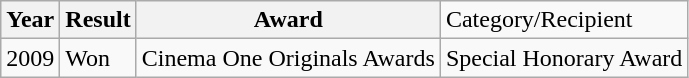<table class="wikitable">
<tr>
<th>Year</th>
<th>Result</th>
<th>Award</th>
<td>Category/Recipient</td>
</tr>
<tr>
<td>2009</td>
<td>Won</td>
<td>Cinema One Originals Awards</td>
<td>Special Honorary Award</td>
</tr>
</table>
